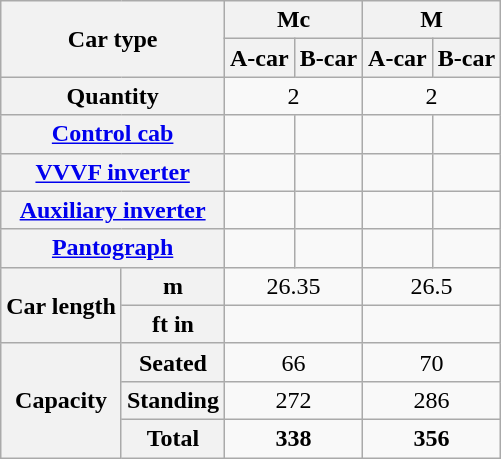<table class="wikitable" style="text-align:center">
<tr>
<th rowspan="2" colspan="2">Car type</th>
<th colspan="2">Mc</th>
<th colspan="2">M</th>
</tr>
<tr>
<th>A-car</th>
<th>B-car</th>
<th>A-car</th>
<th>B-car</th>
</tr>
<tr>
<th colspan="2">Quantity</th>
<td colspan="2">2</td>
<td colspan="2">2</td>
</tr>
<tr>
<th colspan="2"><a href='#'>Control cab</a></th>
<td></td>
<td></td>
<td></td>
<td></td>
</tr>
<tr>
<th colspan="2"><a href='#'>VVVF inverter</a></th>
<td></td>
<td></td>
<td></td>
<td></td>
</tr>
<tr>
<th colspan="2"><a href='#'>Auxiliary inverter</a></th>
<td></td>
<td></td>
<td></td>
<td></td>
</tr>
<tr>
<th colspan="2"><a href='#'>Pantograph</a></th>
<td></td>
<td></td>
<td></td>
<td></td>
</tr>
<tr>
<th rowspan="2">Car length</th>
<th>m</th>
<td colspan="2">26.35</td>
<td colspan="2">26.5</td>
</tr>
<tr>
<th>ft in</th>
<td colspan="2"></td>
<td colspan="2"></td>
</tr>
<tr>
<th rowspan="3">Capacity</th>
<th>Seated</th>
<td colspan="2">66</td>
<td colspan="2">70</td>
</tr>
<tr>
<th>Standing</th>
<td colspan="2">272</td>
<td colspan="2">286</td>
</tr>
<tr>
<th>Total</th>
<td colspan="2"><strong>338</strong></td>
<td colspan="2"><strong>356</strong></td>
</tr>
</table>
